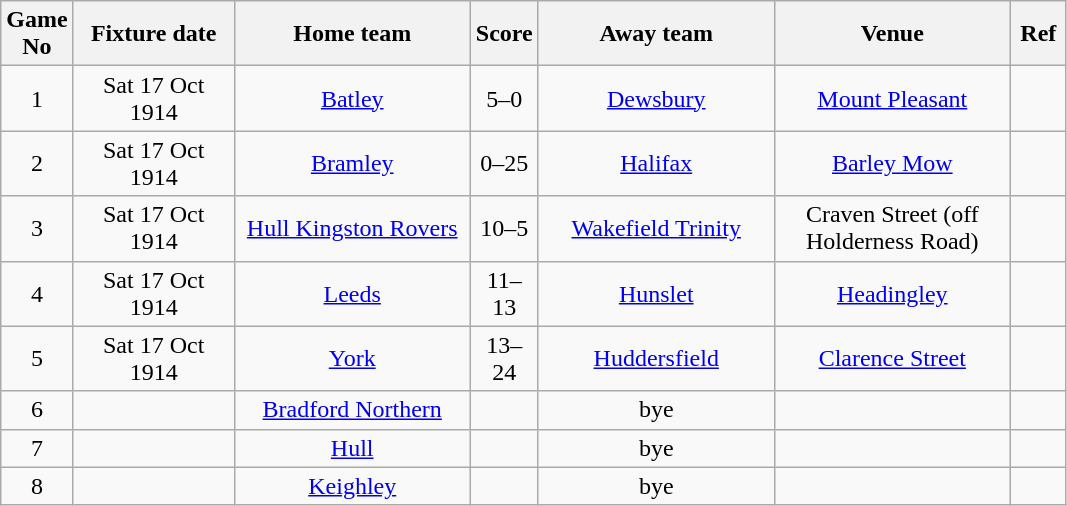<table class="wikitable" style="text-align:center;">
<tr>
<th width=20 abbr="No">Game No</th>
<th width=100 abbr="Date">Fixture date</th>
<th width=150 abbr="Home team">Home team</th>
<th width=20 abbr="Score">Score</th>
<th width=150 abbr="Away team">Away team</th>
<th width=150 abbr="Venue">Venue</th>
<th width=30 abbr="Ref">Ref</th>
</tr>
<tr>
<td>1</td>
<td>Sat 17 Oct 1914</td>
<td><a href='#'>Batley</a></td>
<td>5–0</td>
<td><a href='#'>Dewsbury</a></td>
<td><a href='#'>Mount Pleasant</a></td>
<td></td>
</tr>
<tr>
<td>2</td>
<td>Sat 17 Oct 1914</td>
<td><a href='#'>Bramley</a></td>
<td>0–25</td>
<td><a href='#'>Halifax</a></td>
<td><a href='#'>Barley Mow</a></td>
<td></td>
</tr>
<tr>
<td>3</td>
<td>Sat 17 Oct 1914</td>
<td><a href='#'>Hull Kingston Rovers</a></td>
<td>10–5</td>
<td><a href='#'>Wakefield Trinity</a></td>
<td>Craven Street (off Holderness Road)</td>
<td></td>
</tr>
<tr>
<td>4</td>
<td>Sat 17 Oct 1914</td>
<td><a href='#'>Leeds</a></td>
<td>11–13</td>
<td><a href='#'>Hunslet</a></td>
<td><a href='#'>Headingley</a></td>
<td></td>
</tr>
<tr>
<td>5</td>
<td>Sat 17 Oct 1914</td>
<td><a href='#'>York</a></td>
<td>13–24</td>
<td><a href='#'>Huddersfield</a></td>
<td><a href='#'>Clarence Street</a></td>
<td></td>
</tr>
<tr>
<td>6</td>
<td></td>
<td><a href='#'>Bradford Northern</a></td>
<td></td>
<td>bye</td>
<td></td>
<td></td>
</tr>
<tr>
<td>7</td>
<td></td>
<td><a href='#'>Hull</a></td>
<td></td>
<td>bye</td>
<td></td>
<td></td>
</tr>
<tr>
<td>8</td>
<td></td>
<td><a href='#'>Keighley</a></td>
<td></td>
<td>bye</td>
<td></td>
<td></td>
</tr>
</table>
